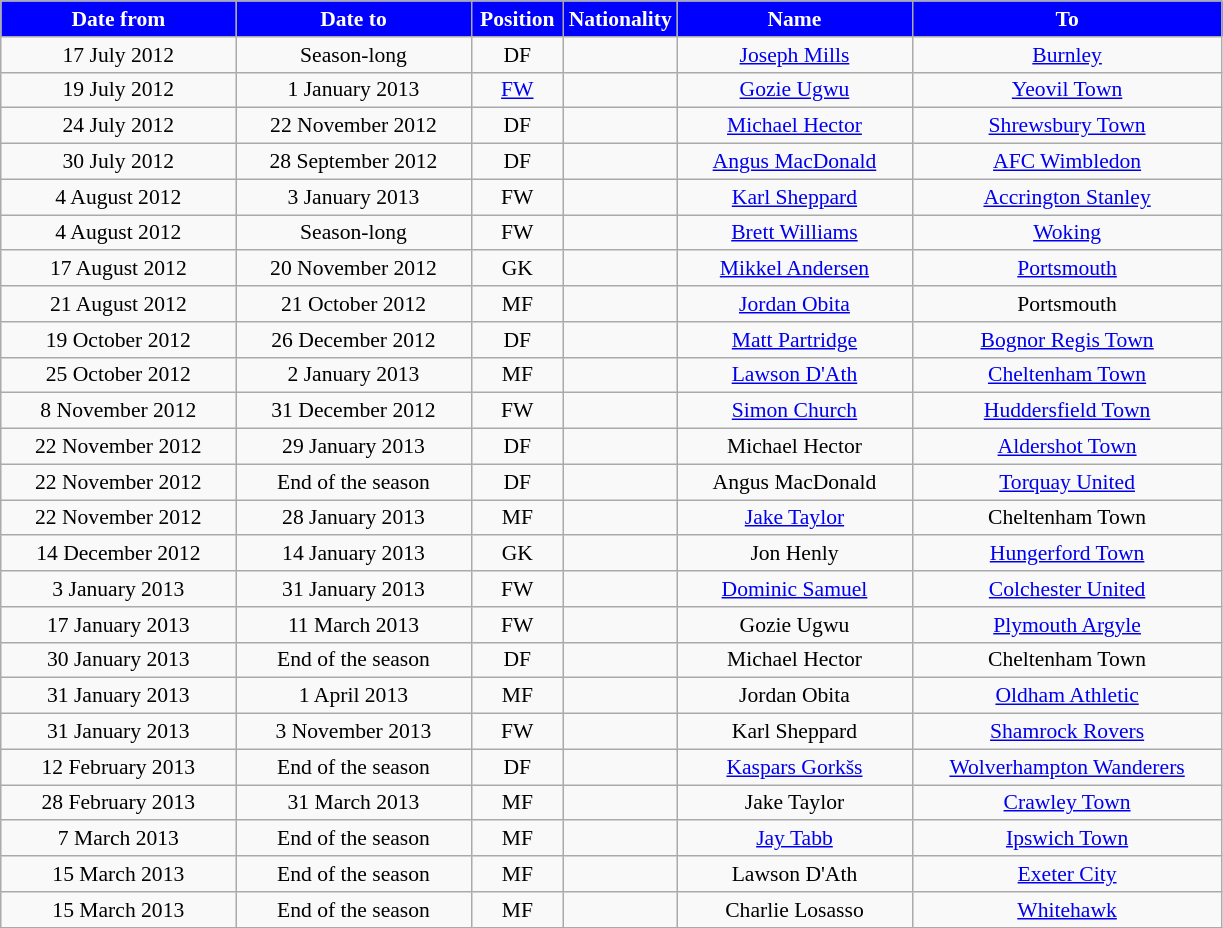<table class="wikitable" style="text-align:center; font-size:90%">
<tr>
<th style="background:#00f; color:white; width:150px;">Date from</th>
<th style="background:#00f; color:white; width:150px;">Date to</th>
<th style="background:#00f; color:white; width:55px;">Position</th>
<th style="background:#00f; color:white; width:55px;">Nationality</th>
<th style="background:#00f; color:white; width:150px;">Name</th>
<th style="background:#00f; color:white; width:200px;">To</th>
</tr>
<tr>
<td>17 July 2012</td>
<td>Season-long</td>
<td>DF</td>
<td></td>
<td><a href='#'>Joseph Mills</a></td>
<td><a href='#'>Burnley</a></td>
</tr>
<tr>
<td>19 July 2012</td>
<td>1 January 2013</td>
<td><a href='#'>FW</a></td>
<td></td>
<td><a href='#'>Gozie Ugwu</a></td>
<td><a href='#'>Yeovil Town</a></td>
</tr>
<tr>
<td>24 July 2012</td>
<td>22 November 2012</td>
<td>DF</td>
<td></td>
<td><a href='#'>Michael Hector</a></td>
<td><a href='#'>Shrewsbury Town</a></td>
</tr>
<tr>
<td>30 July 2012</td>
<td>28 September 2012</td>
<td>DF</td>
<td></td>
<td><a href='#'>Angus MacDonald</a></td>
<td><a href='#'>AFC Wimbledon</a></td>
</tr>
<tr>
<td>4 August 2012</td>
<td>3 January 2013</td>
<td>FW</td>
<td></td>
<td><a href='#'>Karl Sheppard</a></td>
<td><a href='#'>Accrington Stanley</a></td>
</tr>
<tr>
<td>4 August 2012</td>
<td>Season-long</td>
<td>FW</td>
<td></td>
<td><a href='#'>Brett Williams</a></td>
<td><a href='#'>Woking</a></td>
</tr>
<tr>
<td>17 August 2012</td>
<td>20 November 2012</td>
<td>GK</td>
<td></td>
<td><a href='#'>Mikkel Andersen</a></td>
<td><a href='#'>Portsmouth</a></td>
</tr>
<tr>
<td>21 August 2012</td>
<td>21 October 2012</td>
<td>MF</td>
<td></td>
<td><a href='#'>Jordan Obita</a></td>
<td>Portsmouth</td>
</tr>
<tr>
<td>19 October 2012</td>
<td>26 December 2012</td>
<td>DF</td>
<td></td>
<td><a href='#'>Matt Partridge</a></td>
<td><a href='#'>Bognor Regis Town</a></td>
</tr>
<tr>
<td>25 October 2012</td>
<td>2 January 2013</td>
<td>MF</td>
<td></td>
<td><a href='#'>Lawson D'Ath</a></td>
<td><a href='#'>Cheltenham Town</a></td>
</tr>
<tr>
<td>8 November 2012</td>
<td>31 December 2012</td>
<td>FW</td>
<td></td>
<td><a href='#'>Simon Church</a></td>
<td><a href='#'>Huddersfield Town</a></td>
</tr>
<tr>
<td>22 November 2012</td>
<td>29 January 2013</td>
<td>DF</td>
<td></td>
<td>Michael Hector</td>
<td><a href='#'>Aldershot Town</a></td>
</tr>
<tr>
<td>22 November 2012</td>
<td>End of the season</td>
<td>DF</td>
<td></td>
<td>Angus MacDonald</td>
<td><a href='#'>Torquay United</a></td>
</tr>
<tr>
<td>22 November 2012</td>
<td>28 January 2013</td>
<td>MF</td>
<td></td>
<td><a href='#'>Jake Taylor</a></td>
<td>Cheltenham Town</td>
</tr>
<tr>
<td>14 December 2012</td>
<td>14 January 2013</td>
<td>GK</td>
<td></td>
<td>Jon Henly</td>
<td><a href='#'>Hungerford Town</a></td>
</tr>
<tr>
<td>3 January 2013</td>
<td>31 January 2013</td>
<td>FW</td>
<td></td>
<td><a href='#'>Dominic Samuel</a></td>
<td><a href='#'>Colchester United</a></td>
</tr>
<tr>
<td>17 January 2013</td>
<td>11 March 2013</td>
<td>FW</td>
<td></td>
<td>Gozie Ugwu</td>
<td><a href='#'>Plymouth Argyle</a></td>
</tr>
<tr>
<td>30 January 2013</td>
<td>End of the season</td>
<td>DF</td>
<td></td>
<td>Michael Hector</td>
<td>Cheltenham Town</td>
</tr>
<tr>
<td>31 January 2013</td>
<td>1 April 2013</td>
<td>MF</td>
<td></td>
<td>Jordan Obita</td>
<td><a href='#'>Oldham Athletic</a></td>
</tr>
<tr>
<td>31 January 2013</td>
<td>3 November 2013</td>
<td>FW</td>
<td></td>
<td>Karl Sheppard</td>
<td> <a href='#'>Shamrock Rovers</a></td>
</tr>
<tr>
<td>12 February 2013</td>
<td>End of the season</td>
<td>DF</td>
<td></td>
<td><a href='#'>Kaspars Gorkšs</a></td>
<td><a href='#'>Wolverhampton Wanderers</a></td>
</tr>
<tr>
<td>28 February 2013</td>
<td>31 March 2013</td>
<td>MF</td>
<td></td>
<td>Jake Taylor</td>
<td><a href='#'>Crawley Town</a></td>
</tr>
<tr>
<td>7 March 2013</td>
<td>End of the season</td>
<td>MF</td>
<td></td>
<td><a href='#'>Jay Tabb</a></td>
<td><a href='#'>Ipswich Town</a></td>
</tr>
<tr>
<td>15 March 2013</td>
<td>End of the season</td>
<td>MF</td>
<td></td>
<td>Lawson D'Ath</td>
<td><a href='#'>Exeter City</a></td>
</tr>
<tr>
<td>15 March 2013</td>
<td>End of the season</td>
<td>MF</td>
<td></td>
<td>Charlie Losasso</td>
<td><a href='#'>Whitehawk</a></td>
</tr>
</table>
